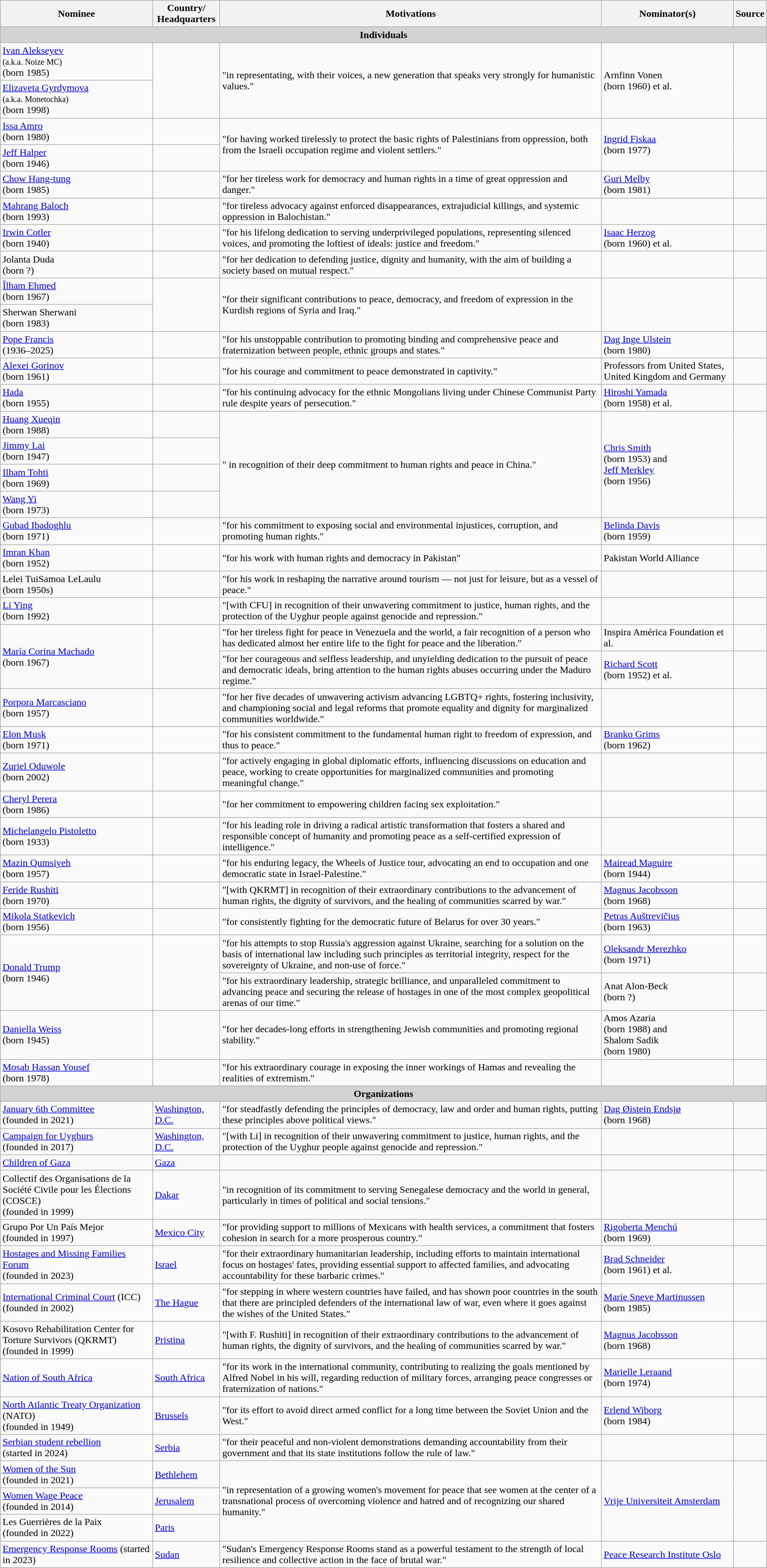<table class="wikitable">
<tr>
<th>Nominee</th>
<th>Country/<br>Headquarters</th>
<th>Motivations</th>
<th>Nominator(s)</th>
<th>Source</th>
</tr>
<tr>
<td colspan="5" align="center" style="background:lightgray;white-space:nowrap"><strong>Individuals</strong></td>
</tr>
<tr>
<td><a href='#'>Ivan Alekseyev</a> <br><small>(a.k.a. Noize MC)</small> <br>(born 1985)</td>
<td rowspan=2></td>
<td rowspan=2>"in representating, with their voices, a new generation that speaks very strongly for humanistic values."</td>
<td rowspan=2>Arnfinn Vonen <br>(born 1960) et al.</td>
<td rowspan=2></td>
</tr>
<tr>
<td><a href='#'>Elizaveta Gyrdymova</a> <br><small>(a.k.a. Monetochka)</small> <br>(born 1998)</td>
</tr>
<tr>
<td><a href='#'>Issa Amro</a> <br>(born 1980)</td>
<td></td>
<td rowspan=2>"for having worked tirelessly to protect the basic rights of Palestinians from oppression, both from the Israeli occupation regime and violent settlers."</td>
<td rowspan=2><a href='#'>Ingrid Fiskaa</a> <br>(born 1977)</td>
<td rowspan=2></td>
</tr>
<tr>
<td><a href='#'>Jeff Halper</a> <br>(born 1946)</td>
<td><br></td>
</tr>
<tr>
<td><a href='#'>Chow Hang-tung</a> <br>(born 1985)</td>
<td></td>
<td>"for her tireless work for democracy and human rights in a time of great oppression and danger."</td>
<td><a href='#'>Guri Melby</a> <br>(born 1981)</td>
<td></td>
</tr>
<tr>
<td><a href='#'>Mahrang Baloch</a> <br>(born 1993)</td>
<td></td>
<td>"for tireless advocacy against enforced disappearances, extrajudicial killings, and systemic oppression in Balochistan."</td>
<td></td>
<td></td>
</tr>
<tr>
<td><a href='#'>Irwin Cotler</a> <br>(born 1940)</td>
<td></td>
<td>"for his lifelong dedication to serving underprivileged populations, representing silenced voices, and promoting the loftiest of ideals: justice and freedom."</td>
<td><a href='#'>Isaac Herzog</a> <br>(born 1960) et al.</td>
<td></td>
</tr>
<tr>
<td>Jolanta Duda <br>(born ?)</td>
<td></td>
<td>"for her dedication to defending justice, dignity and humanity, with the aim of building a society based on mutual respect."</td>
<td></td>
<td></td>
</tr>
<tr>
<td><a href='#'>Îlham Ehmed</a> <br>(born 1967)</td>
<td rowspan=2></td>
<td rowspan=2>"for their significant contributions to peace, democracy, and freedom of expression in the Kurdish regions of Syria and Iraq."</td>
<td rowspan=2></td>
<td rowspan=2></td>
</tr>
<tr>
<td>Sherwan Sherwani <br>(born 1983)</td>
</tr>
<tr>
<td><a href='#'>Pope Francis</a> <br>(1936–2025)</td>
<td></td>
<td>"for his unstoppable contribution to promoting binding and comprehensive peace and fraternization between people, ethnic groups and states."</td>
<td><a href='#'>Dag Inge Ulstein</a><br>(born 1980)</td>
<td></td>
</tr>
<tr>
<td><a href='#'>Alexei Gorinov</a> <br>(born 1961)</td>
<td></td>
<td>"for his courage and commitment to peace demonstrated in captivity."</td>
<td>Professors from United States, United Kingdom and Germany</td>
<td></td>
</tr>
<tr>
<td rowspan=2><a href='#'>Hada</a> <br>(born 1955)</td>
<td rowspan=2></td>
<td>"for his continuing advocacy for the ethnic Mongolians living under Chinese Communist Party rule despite years of persecution."</td>
<td><a href='#'>Hiroshi Yamada</a> <br>(born 1958) et al.</td>
<td></td>
</tr>
<tr>
<td rowspan=5>" in recognition of their deep commitment to human rights and peace in China."</td>
<td rowspan=5><a href='#'>Chris Smith</a> <br>(born 1953) and <br><a href='#'>Jeff Merkley</a> <br>(born 1956)</td>
<td rowspan=5></td>
</tr>
<tr>
<td><a href='#'>Huang Xueqin</a> <br>(born 1988)</td>
<td></td>
</tr>
<tr>
<td><a href='#'>Jimmy Lai</a> <br>(born 1947)</td>
<td></td>
</tr>
<tr>
<td><a href='#'>Ilham Tohti</a> <br>(born 1969)</td>
<td></td>
</tr>
<tr>
<td><a href='#'>Wang Yi</a> <br>(born 1973)</td>
<td></td>
</tr>
<tr>
<td><a href='#'>Gubad Ibadoghlu</a> <br>(born 1971)</td>
<td></td>
<td>"for his commitment to exposing social and environmental injustices, corruption, and promoting human rights."</td>
<td><a href='#'>Belinda Davis</a><br>(born 1959)</td>
<td></td>
</tr>
<tr>
<td><a href='#'>Imran Khan</a> <br>(born 1952)</td>
<td></td>
<td>"for his work with human rights and democracy in Pakistan"</td>
<td>Pakistan World Alliance</td>
<td></td>
</tr>
<tr>
<td>Lelei TuiSamoa LeLaulu <br>(born 1950s)</td>
<td></td>
<td>"for his work in reshaping the narrative around tourism — not just for leisure, but as a vessel of peace."</td>
<td></td>
<td></td>
</tr>
<tr>
<td><a href='#'>Li Ying</a> <br>(born 1992)</td>
<td></td>
<td>"[with CFU] in recognition of their unwavering commitment to justice, human rights, and the protection of the Uyghur people against genocide and repression."</td>
<td></td>
<td></td>
</tr>
<tr>
<td rowspan="2"><a href='#'>María Corina Machado</a> <br>(born 1967)</td>
<td rowspan="2"></td>
<td>"for her tireless fight for peace in Venezuela and the world, a fair recognition of a person who has dedicated almost her entire life to the fight for peace and the liberation."</td>
<td>Inspira América Foundation et al.</td>
<td></td>
</tr>
<tr>
<td>"for her courageous and selfless leadership, and unyielding dedication to the pursuit of peace and democratic ideals, bring attention to the human rights abuses occurring under the Maduro regime."</td>
<td><a href='#'>Richard Scott</a> <br>(born 1952) et al.</td>
<td></td>
</tr>
<tr>
<td><a href='#'>Porpora Marcasciano</a> <br>(born 1957)</td>
<td></td>
<td>"for her five decades of unwavering activism advancing LGBTQ+ rights, fostering inclusivity, and championing social and legal reforms that promote equality and dignity for marginalized communities worldwide."</td>
<td></td>
<td></td>
</tr>
<tr>
<td><a href='#'>Elon Musk</a> <br>(born 1971)</td>
<td><br><br></td>
<td>"for his consistent commitment to the fundamental human right to freedom of expression, and thus to peace."</td>
<td><a href='#'>Branko Grims</a> <br>(born 1962)</td>
<td></td>
</tr>
<tr>
<td><a href='#'>Zuriel Oduwole</a> <br>(born 2002)</td>
<td><br></td>
<td>"for actively engaging in global diplomatic efforts, influencing discussions on education and peace, working to create opportunities for marginalized communities and promoting meaningful change."</td>
<td></td>
<td></td>
</tr>
<tr>
<td><a href='#'>Cheryl Perera</a> <br>(born 1986)</td>
<td></td>
<td>"for her commitment to empowering children facing sex exploitation."</td>
<td></td>
<td></td>
</tr>
<tr>
<td><a href='#'>Michelangelo Pistoletto</a> <br>(born 1933)</td>
<td></td>
<td>"for his leading role in driving a radical artistic transformation that fosters a shared and responsible concept of humanity and promoting peace as a self-certified expression of intelligence."</td>
<td></td>
<td></td>
</tr>
<tr>
<td><a href='#'>Mazin Qumsiyeh</a> <br>(born 1957)</td>
<td></td>
<td>"for his enduring legacy, the Wheels of Justice tour, advocating an end to occupation and one democratic state in Israel-Palestine."</td>
<td> <a href='#'>Mairead Maguire</a><br>(born 1944)</td>
<td></td>
</tr>
<tr>
<td><a href='#'>Feride Rushiti</a> <br>(born 1970)</td>
<td></td>
<td>"[with QKRMT] in recognition of their extraordinary contributions to the advancement of human rights, the dignity of survivors, and the healing of communities scarred by war."</td>
<td><a href='#'>Magnus Jacobsson</a><br>(born 1968)</td>
<td></td>
</tr>
<tr>
<td><a href='#'>Mikola Statkevich</a> <br>(born 1956)</td>
<td></td>
<td>"for consistently fighting for the democratic future of Belarus for over 30 years."</td>
<td><a href='#'>Petras Auštrevičius</a> <br>(born 1963)</td>
<td></td>
</tr>
<tr>
<td rowspan=2><a href='#'>Donald Trump</a> <br>(born 1946)</td>
<td rowspan=2></td>
<td>"for his attempts to stop Russia's aggression against Ukraine, searching for a solution on the basis of international law including such principles as territorial integrity, respect for the sovereignty of Ukraine, and non-use of force."</td>
<td><a href='#'>Oleksandr Merezhko</a> <br>(born 1971)</td>
<td></td>
</tr>
<tr>
<td>"for his extraordinary leadership, strategic brilliance, and unparalleled commitment to advancing peace and securing the release of hostages in one of the most complex geopolitical arenas of our time."</td>
<td>Anat Alon-Beck <br>(born ?)</td>
<td></td>
</tr>
<tr>
<td><a href='#'>Daniella Weiss</a> <br>(born 1945)</td>
<td></td>
<td>"for her decades-long efforts in strengthening Jewish communities and promoting regional stability."</td>
<td>Amos Azaria <br>(born 1988) and<br>Shalom Sadik <br>(born 1980)</td>
<td></td>
</tr>
<tr>
<td><a href='#'>Mosab Hassan Yousef</a> <br>(born 1978)</td>
<td><br></td>
<td>"for his extraordinary courage in exposing the inner workings of Hamas and revealing the realities of extremism."</td>
<td></td>
<td></td>
</tr>
<tr>
<td colspan="5" align="center" style="background:lightgray;white-space:nowrap"><strong>Organizations</strong></td>
</tr>
<tr>
<td><a href='#'>January 6th Committee</a> <br>(founded in 2021)</td>
<td><a href='#'>Washington, D.C.</a></td>
<td>"for steadfastly defending the principles of democracy, law and order and human rights, putting these principles above political views."</td>
<td><a href='#'>Dag Øistein Endsjø</a> <br>(born 1968)</td>
<td></td>
</tr>
<tr>
<td><a href='#'>Campaign for Uyghurs</a> <br>(founded in 2017)</td>
<td><a href='#'>Washington, D.C.</a></td>
<td>"[with Li] in recognition of their unwavering commitment to justice, human rights, and the protection of the Uyghur people against genocide and repression."</td>
<td></td>
<td></td>
</tr>
<tr>
<td><a href='#'>Children of Gaza</a></td>
<td><a href='#'>Gaza</a></td>
<td></td>
<td></td>
<td></td>
</tr>
<tr>
<td>Collectif des Organisations de la Société Civile pour les Élections (COSCE) <br>(founded in 1999)</td>
<td><a href='#'>Dakar</a></td>
<td>"in recognition of its commitment to serving Senegalese democracy and the world in general, particularly in times of political and social tensions."</td>
<td></td>
<td></td>
</tr>
<tr>
<td>Grupo Por Un País Mejor <br>(founded in 1997)</td>
<td><a href='#'>Mexico City</a></td>
<td>"for providing support to millions of Mexicans with health services, a commitment that fosters cohesion in search for a more prosperous country."</td>
<td> <a href='#'>Rigoberta Menchú</a> <br>(born 1969)</td>
<td></td>
</tr>
<tr>
<td><a href='#'>Hostages and Missing Families Forum</a> <br>(founded in 2023)</td>
<td><a href='#'>Israel</a></td>
<td>"for their extraordinary humanitarian leadership, including efforts to maintain international focus on hostages' fates, providing essential support to affected families, and advocating accountability for these barbaric crimes."</td>
<td><a href='#'>Brad Schneider</a> <br>(born 1961) et al.</td>
<td></td>
</tr>
<tr>
<td><a href='#'>International Criminal Court</a> (ICC) <br>(founded in 2002)</td>
<td><a href='#'>The Hague</a></td>
<td>"for stepping in where western countries have failed, and has shown poor countries in the south that there are principled defenders of the international law of war, even where it goes against the wishes of the United States."</td>
<td><a href='#'>Marie Sneve Martinussen</a> <br>(born 1985)</td>
<td></td>
</tr>
<tr>
<td>Kosovo Rehabilitation Center for Torture Survivors (QKRMT) <br>(founded in 1999)</td>
<td><a href='#'>Pristina</a></td>
<td>"[with F. Rushiti] in recognition of their extraordinary contributions to the advancement of human rights, the dignity of survivors, and the healing of communities scarred by war."</td>
<td><a href='#'>Magnus Jacobsson</a><br>(born 1968)</td>
<td></td>
</tr>
<tr>
<td><a href='#'>Nation of South Africa</a></td>
<td><a href='#'>South Africa</a></td>
<td>"for its work in the international community, contributing to realizing the goals mentioned by Alfred Nobel in his will, regarding reduction of military forces, arranging peace congresses or fraternization of nations."</td>
<td><a href='#'>Marielle Leraand</a> <br>(born 1974)</td>
<td></td>
</tr>
<tr>
<td><a href='#'>North Atlantic Treaty Organization</a> (NATO) <br>(founded in 1949)</td>
<td><a href='#'>Brussels</a></td>
<td>"for its effort to avoid direct armed conflict for a long time between the Soviet Union and the West."</td>
<td><a href='#'>Erlend Wiborg</a> <br>(born 1984)</td>
<td></td>
</tr>
<tr>
<td><a href='#'>Serbian student rebellion</a><br>(started in 2024)</td>
<td><a href='#'>Serbia</a></td>
<td>"for their peaceful and non-violent demonstrations demanding accountability from their government and that its state institutions follow the rule of law."</td>
<td></td>
<td></td>
</tr>
<tr>
<td><a href='#'>Women of the Sun</a> <br>(founded in 2021)</td>
<td><a href='#'>Bethlehem</a></td>
<td rowspan="3">"in representation of a growing women's movement for peace that see women at the center of a transnational process of overcoming violence and hatred and of recognizing our shared humanity."</td>
<td rowspan="3"><a href='#'>Vrije Universiteit Amsterdam</a></td>
<td rowspan="3"></td>
</tr>
<tr>
<td><a href='#'>Women Wage Peace</a> <br>(founded in 2014)</td>
<td><a href='#'>Jerusalem</a></td>
</tr>
<tr>
<td>Les Guerrières de la Paix <br>(founded in 2022)</td>
<td><a href='#'>Paris</a></td>
</tr>
<tr>
<td><a href='#'>Emergency Response Rooms</a> (started in 2023)</td>
<td><a href='#'>Sudan</a></td>
<td>"Sudan's Emergency Response Rooms stand as a powerful testament to the strength of local resilience and collective action in the face of brutal war."</td>
<td><a href='#'>Peace Research Institute Oslo</a></td>
<td></td>
</tr>
</table>
